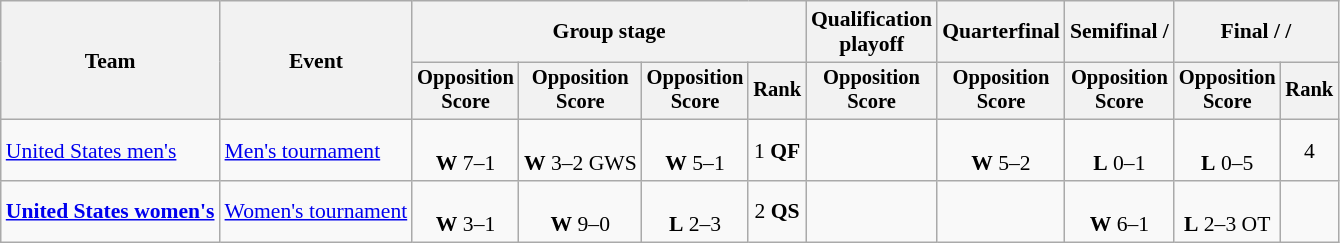<table class=wikitable style=font-size:90%;text-align:center>
<tr>
<th rowspan=2>Team</th>
<th rowspan=2>Event</th>
<th colspan=4>Group stage</th>
<th>Qualification<br>playoff</th>
<th>Quarterfinal</th>
<th>Semifinal / </th>
<th colspan=2>Final /  / </th>
</tr>
<tr style=font-size:95%>
<th>Opposition<br>Score</th>
<th>Opposition<br>Score</th>
<th>Opposition<br>Score</th>
<th>Rank</th>
<th>Opposition<br>Score</th>
<th>Opposition<br>Score</th>
<th>Opposition<br>Score</th>
<th>Opposition<br>Score</th>
<th>Rank</th>
</tr>
<tr>
<td align=left><a href='#'>United States men's</a></td>
<td align=left><a href='#'>Men's tournament</a></td>
<td><br><strong>W</strong> 7–1</td>
<td><br><strong>W</strong> 3–2 GWS</td>
<td><br><strong>W</strong> 5–1</td>
<td>1 <strong>QF</strong></td>
<td></td>
<td><br><strong>W</strong> 5–2</td>
<td><br><strong>L</strong> 0–1</td>
<td><br><strong>L</strong> 0–5</td>
<td>4</td>
</tr>
<tr>
<td align=left><strong><a href='#'>United States women's</a></strong></td>
<td align=left><a href='#'>Women's tournament</a></td>
<td><br><strong>W</strong> 3–1</td>
<td><br><strong>W</strong> 9–0</td>
<td><br><strong>L</strong> 2–3</td>
<td>2 <strong>QS</strong></td>
<td></td>
<td></td>
<td><br><strong>W</strong> 6–1</td>
<td><br><strong>L</strong> 2–3 OT</td>
<td></td>
</tr>
</table>
